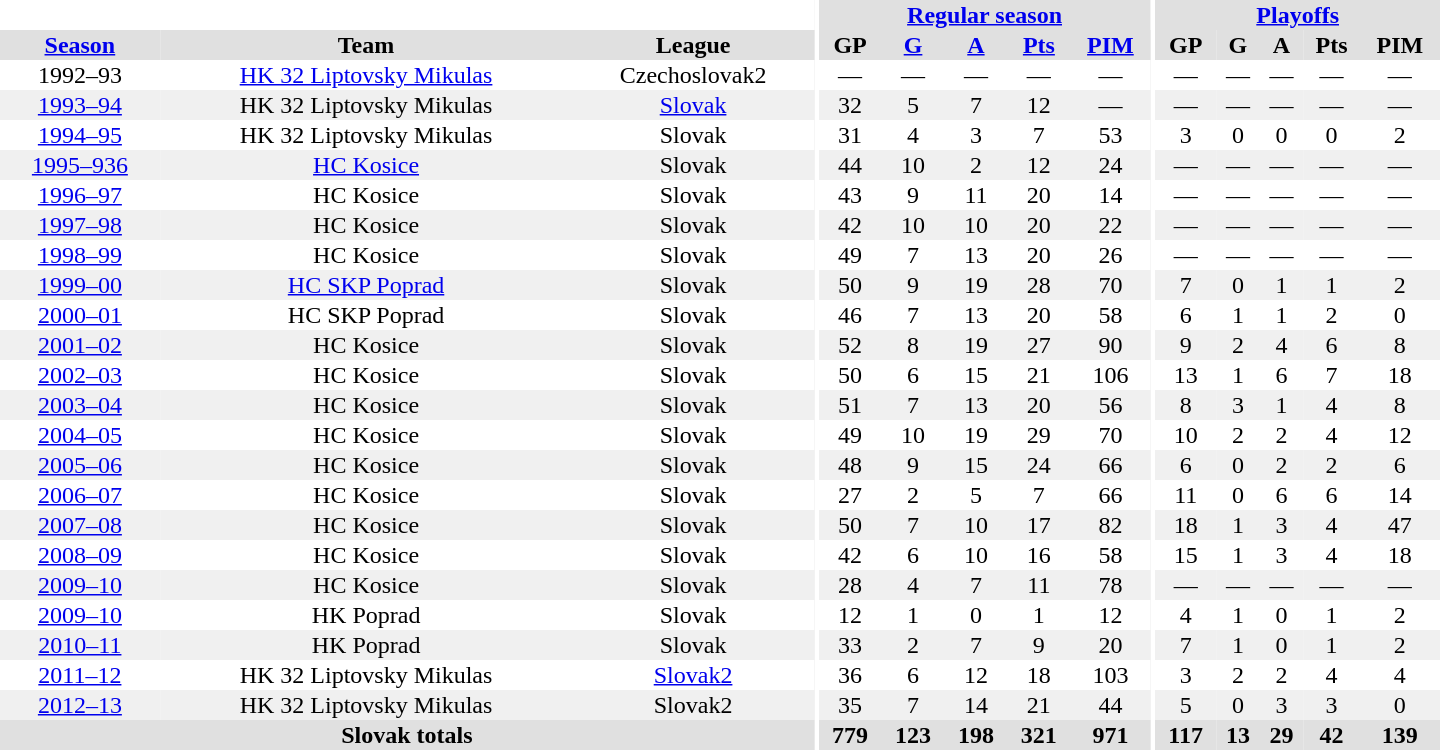<table border="0" cellpadding="1" cellspacing="0" style="text-align:center; width:60em">
<tr bgcolor="#e0e0e0">
<th colspan="3" bgcolor="#ffffff"></th>
<th rowspan="99" bgcolor="#ffffff"></th>
<th colspan="5"><a href='#'>Regular season</a></th>
<th rowspan="99" bgcolor="#ffffff"></th>
<th colspan="5"><a href='#'>Playoffs</a></th>
</tr>
<tr bgcolor="#e0e0e0">
<th><a href='#'>Season</a></th>
<th>Team</th>
<th>League</th>
<th>GP</th>
<th><a href='#'>G</a></th>
<th><a href='#'>A</a></th>
<th><a href='#'>Pts</a></th>
<th><a href='#'>PIM</a></th>
<th>GP</th>
<th>G</th>
<th>A</th>
<th>Pts</th>
<th>PIM</th>
</tr>
<tr>
<td>1992–93</td>
<td><a href='#'>HK 32 Liptovsky Mikulas</a></td>
<td>Czechoslovak2</td>
<td>—</td>
<td>—</td>
<td>—</td>
<td>—</td>
<td>—</td>
<td>—</td>
<td>—</td>
<td>—</td>
<td>—</td>
<td>—</td>
</tr>
<tr bgcolor="#f0f0f0">
<td><a href='#'>1993–94</a></td>
<td>HK 32 Liptovsky Mikulas</td>
<td><a href='#'>Slovak</a></td>
<td>32</td>
<td>5</td>
<td>7</td>
<td>12</td>
<td>—</td>
<td>—</td>
<td>—</td>
<td>—</td>
<td>—</td>
<td>—</td>
</tr>
<tr>
<td><a href='#'>1994–95</a></td>
<td>HK 32 Liptovsky Mikulas</td>
<td>Slovak</td>
<td>31</td>
<td>4</td>
<td>3</td>
<td>7</td>
<td>53</td>
<td>3</td>
<td>0</td>
<td>0</td>
<td>0</td>
<td>2</td>
</tr>
<tr bgcolor="#f0f0f0">
<td><a href='#'>1995–936</a></td>
<td><a href='#'>HC Kosice</a></td>
<td>Slovak</td>
<td>44</td>
<td>10</td>
<td>2</td>
<td>12</td>
<td>24</td>
<td>—</td>
<td>—</td>
<td>—</td>
<td>—</td>
<td>—</td>
</tr>
<tr>
<td><a href='#'>1996–97</a></td>
<td>HC Kosice</td>
<td>Slovak</td>
<td>43</td>
<td>9</td>
<td>11</td>
<td>20</td>
<td>14</td>
<td>—</td>
<td>—</td>
<td>—</td>
<td>—</td>
<td>—</td>
</tr>
<tr bgcolor="#f0f0f0">
<td><a href='#'>1997–98</a></td>
<td>HC Kosice</td>
<td>Slovak</td>
<td>42</td>
<td>10</td>
<td>10</td>
<td>20</td>
<td>22</td>
<td>—</td>
<td>—</td>
<td>—</td>
<td>—</td>
<td>—</td>
</tr>
<tr>
<td><a href='#'>1998–99</a></td>
<td>HC Kosice</td>
<td>Slovak</td>
<td>49</td>
<td>7</td>
<td>13</td>
<td>20</td>
<td>26</td>
<td>—</td>
<td>—</td>
<td>—</td>
<td>—</td>
<td>—</td>
</tr>
<tr bgcolor="#f0f0f0">
<td><a href='#'>1999–00</a></td>
<td><a href='#'>HC SKP Poprad</a></td>
<td>Slovak</td>
<td>50</td>
<td>9</td>
<td>19</td>
<td>28</td>
<td>70</td>
<td>7</td>
<td>0</td>
<td>1</td>
<td>1</td>
<td>2</td>
</tr>
<tr>
<td><a href='#'>2000–01</a></td>
<td>HC SKP Poprad</td>
<td>Slovak</td>
<td>46</td>
<td>7</td>
<td>13</td>
<td>20</td>
<td>58</td>
<td>6</td>
<td>1</td>
<td>1</td>
<td>2</td>
<td>0</td>
</tr>
<tr bgcolor="#f0f0f0">
<td><a href='#'>2001–02</a></td>
<td>HC Kosice</td>
<td>Slovak</td>
<td>52</td>
<td>8</td>
<td>19</td>
<td>27</td>
<td>90</td>
<td>9</td>
<td>2</td>
<td>4</td>
<td>6</td>
<td>8</td>
</tr>
<tr>
<td><a href='#'>2002–03</a></td>
<td>HC Kosice</td>
<td>Slovak</td>
<td>50</td>
<td>6</td>
<td>15</td>
<td>21</td>
<td>106</td>
<td>13</td>
<td>1</td>
<td>6</td>
<td>7</td>
<td>18</td>
</tr>
<tr bgcolor="#f0f0f0">
<td><a href='#'>2003–04</a></td>
<td>HC Kosice</td>
<td>Slovak</td>
<td>51</td>
<td>7</td>
<td>13</td>
<td>20</td>
<td>56</td>
<td>8</td>
<td>3</td>
<td>1</td>
<td>4</td>
<td>8</td>
</tr>
<tr>
<td><a href='#'>2004–05</a></td>
<td>HC Kosice</td>
<td>Slovak</td>
<td>49</td>
<td>10</td>
<td>19</td>
<td>29</td>
<td>70</td>
<td>10</td>
<td>2</td>
<td>2</td>
<td>4</td>
<td>12</td>
</tr>
<tr bgcolor="#f0f0f0">
<td><a href='#'>2005–06</a></td>
<td>HC Kosice</td>
<td>Slovak</td>
<td>48</td>
<td>9</td>
<td>15</td>
<td>24</td>
<td>66</td>
<td>6</td>
<td>0</td>
<td>2</td>
<td>2</td>
<td>6</td>
</tr>
<tr>
<td><a href='#'>2006–07</a></td>
<td>HC Kosice</td>
<td>Slovak</td>
<td>27</td>
<td>2</td>
<td>5</td>
<td>7</td>
<td>66</td>
<td>11</td>
<td>0</td>
<td>6</td>
<td>6</td>
<td>14</td>
</tr>
<tr bgcolor="#f0f0f0">
<td><a href='#'>2007–08</a></td>
<td>HC Kosice</td>
<td>Slovak</td>
<td>50</td>
<td>7</td>
<td>10</td>
<td>17</td>
<td>82</td>
<td>18</td>
<td>1</td>
<td>3</td>
<td>4</td>
<td>47</td>
</tr>
<tr>
<td><a href='#'>2008–09</a></td>
<td>HC Kosice</td>
<td>Slovak</td>
<td>42</td>
<td>6</td>
<td>10</td>
<td>16</td>
<td>58</td>
<td>15</td>
<td>1</td>
<td>3</td>
<td>4</td>
<td>18</td>
</tr>
<tr bgcolor="#f0f0f0">
<td><a href='#'>2009–10</a></td>
<td>HC Kosice</td>
<td>Slovak</td>
<td>28</td>
<td>4</td>
<td>7</td>
<td>11</td>
<td>78</td>
<td>—</td>
<td>—</td>
<td>—</td>
<td>—</td>
<td>—</td>
</tr>
<tr>
<td><a href='#'>2009–10</a></td>
<td>HK Poprad</td>
<td>Slovak</td>
<td>12</td>
<td>1</td>
<td>0</td>
<td>1</td>
<td>12</td>
<td>4</td>
<td>1</td>
<td>0</td>
<td>1</td>
<td>2</td>
</tr>
<tr bgcolor="#f0f0f0">
<td><a href='#'>2010–11</a></td>
<td>HK Poprad</td>
<td>Slovak</td>
<td>33</td>
<td>2</td>
<td>7</td>
<td>9</td>
<td>20</td>
<td>7</td>
<td>1</td>
<td>0</td>
<td>1</td>
<td>2</td>
</tr>
<tr>
<td><a href='#'>2011–12</a></td>
<td>HK 32 Liptovsky Mikulas</td>
<td><a href='#'>Slovak2</a></td>
<td>36</td>
<td>6</td>
<td>12</td>
<td>18</td>
<td>103</td>
<td>3</td>
<td>2</td>
<td>2</td>
<td>4</td>
<td>4</td>
</tr>
<tr bgcolor="#f0f0f0">
<td><a href='#'>2012–13</a></td>
<td>HK 32 Liptovsky Mikulas</td>
<td>Slovak2</td>
<td>35</td>
<td>7</td>
<td>14</td>
<td>21</td>
<td>44</td>
<td>5</td>
<td>0</td>
<td>3</td>
<td>3</td>
<td>0</td>
</tr>
<tr>
</tr>
<tr ALIGN="center" bgcolor="#e0e0e0">
<th colspan="3">Slovak totals</th>
<th ALIGN="center">779</th>
<th ALIGN="center">123</th>
<th ALIGN="center">198</th>
<th ALIGN="center">321</th>
<th ALIGN="center">971</th>
<th ALIGN="center">117</th>
<th ALIGN="center">13</th>
<th ALIGN="center">29</th>
<th ALIGN="center">42</th>
<th ALIGN="center">139</th>
</tr>
</table>
